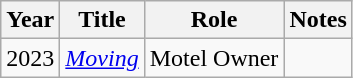<table class="wikitable">
<tr>
<th>Year</th>
<th>Title</th>
<th>Role</th>
<th>Notes</th>
</tr>
<tr>
<td>2023</td>
<td><em><a href='#'>Moving</a></em></td>
<td>Motel Owner</td>
<td></td>
</tr>
</table>
